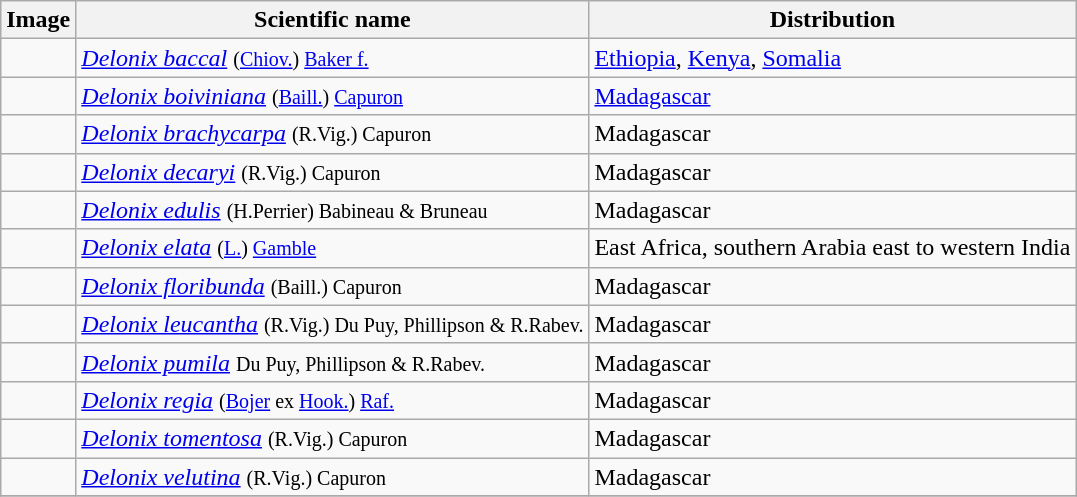<table class="wikitable">
<tr>
<th>Image</th>
<th>Scientific name</th>
<th>Distribution</th>
</tr>
<tr>
<td></td>
<td><em><a href='#'>Delonix baccal</a></em> <small>(<a href='#'>Chiov.</a>) <a href='#'>Baker f.</a></small></td>
<td><a href='#'>Ethiopia</a>, <a href='#'>Kenya</a>, <a href='#'>Somalia</a></td>
</tr>
<tr>
<td></td>
<td><em><a href='#'>Delonix boiviniana</a></em> <small>(<a href='#'>Baill.</a>) <a href='#'>Capuron</a></small></td>
<td><a href='#'>Madagascar</a></td>
</tr>
<tr>
<td></td>
<td><em><a href='#'>Delonix brachycarpa</a></em> <small>(R.Vig.) Capuron</small></td>
<td>Madagascar</td>
</tr>
<tr>
<td></td>
<td><em><a href='#'>Delonix decaryi</a></em> <small>(R.Vig.) Capuron</small></td>
<td>Madagascar</td>
</tr>
<tr>
<td></td>
<td><em><a href='#'>Delonix edulis</a></em> <small>(H.Perrier) Babineau & Bruneau</small></td>
<td>Madagascar</td>
</tr>
<tr>
<td></td>
<td><em><a href='#'>Delonix elata</a></em> <small>(<a href='#'>L.</a>) <a href='#'>Gamble</a></small></td>
<td>East Africa, southern Arabia east to western India</td>
</tr>
<tr>
<td></td>
<td><em><a href='#'>Delonix floribunda</a></em> <small>(Baill.) Capuron</small></td>
<td>Madagascar</td>
</tr>
<tr>
<td></td>
<td><em><a href='#'>Delonix leucantha</a></em> <small>(R.Vig.) Du Puy, Phillipson & R.Rabev.</small></td>
<td>Madagascar</td>
</tr>
<tr>
<td></td>
<td><em><a href='#'>Delonix pumila</a></em> <small>Du Puy, Phillipson & R.Rabev.</small></td>
<td>Madagascar</td>
</tr>
<tr>
<td></td>
<td><em><a href='#'>Delonix regia</a></em> <small>(<a href='#'>Bojer</a> ex <a href='#'>Hook.</a>) <a href='#'>Raf.</a></small></td>
<td>Madagascar</td>
</tr>
<tr>
<td></td>
<td><em><a href='#'>Delonix tomentosa</a></em> <small>(R.Vig.) Capuron</small></td>
<td>Madagascar</td>
</tr>
<tr>
<td></td>
<td><em><a href='#'>Delonix velutina</a></em> <small>(R.Vig.) Capuron</small></td>
<td>Madagascar</td>
</tr>
<tr>
</tr>
</table>
